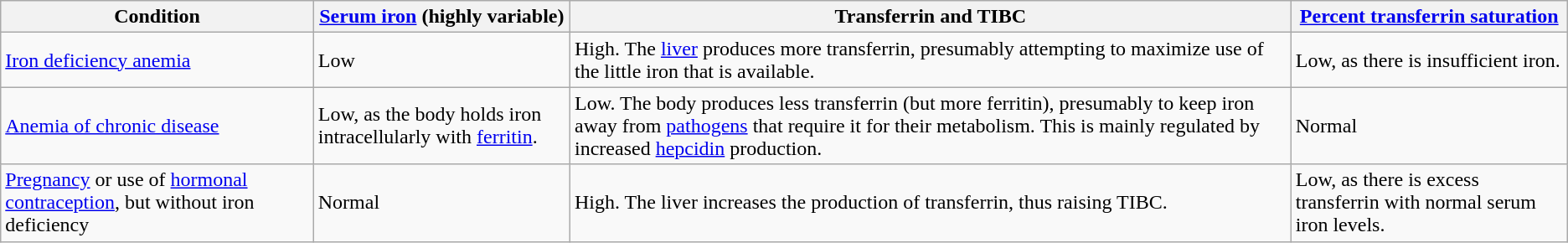<table class="wikitable">
<tr>
<th>Condition</th>
<th><a href='#'>Serum iron</a> (highly variable)</th>
<th>Transferrin and TIBC</th>
<th><a href='#'>Percent transferrin saturation</a></th>
</tr>
<tr>
<td><a href='#'>Iron deficiency anemia</a></td>
<td>Low</td>
<td>High. The <a href='#'>liver</a> produces more transferrin, presumably attempting to maximize use of the little iron that is available.</td>
<td>Low, as there is insufficient iron.</td>
</tr>
<tr>
<td><a href='#'>Anemia of chronic disease</a></td>
<td>Low, as the body holds iron intracellularly with <a href='#'>ferritin</a>.</td>
<td>Low. The body produces less transferrin (but more ferritin), presumably to keep iron away from <a href='#'>pathogens</a> that require it for their metabolism. This is mainly regulated by increased <a href='#'>hepcidin</a> production.</td>
<td>Normal</td>
</tr>
<tr>
<td><a href='#'>Pregnancy</a> or use of <a href='#'>hormonal contraception</a>, but without iron deficiency</td>
<td>Normal</td>
<td>High. The liver increases the production of transferrin, thus raising TIBC.</td>
<td>Low, as there is excess transferrin with normal serum iron levels.</td>
</tr>
</table>
